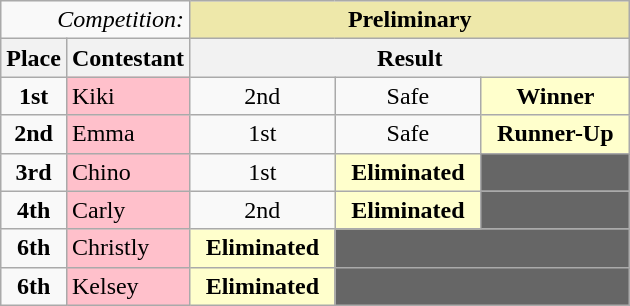<table class="wikitable">
<tr>
<td width=30% colspan="2" align="right"><em>Competition:</em></td>
<td colspan="11" bgcolor="palegoldenrod" align="Center"><strong>Preliminary</strong></td>
</tr>
<tr>
<th>Place</th>
<th>Contestant</th>
<th colspan="14" align="center">Result</th>
</tr>
<tr>
<td align="center"><strong>1st</strong></td>
<td bgcolor="pink">Kiki</td>
<td align="center">2nd</td>
<td align="center">Safe</td>
<td bgcolor="FFFFCC" align="center"><strong>Winner</strong></td>
</tr>
<tr>
<td align="center"><strong>2nd</strong></td>
<td bgcolor="pink">Emma</td>
<td align="center">1st</td>
<td align="center">Safe</td>
<td bgcolor="FFFFCC" align="center"><strong>Runner-Up</strong></td>
</tr>
<tr>
<td align="center"><strong>3rd</strong></td>
<td bgcolor="pink">Chino</td>
<td align="center">1st</td>
<td bgcolor="FFFFCC" align="center"><strong>Eliminated</strong></td>
<td colspan="1" bgcolor="666666"></td>
</tr>
<tr>
<td align="center"><strong>4th</strong></td>
<td bgcolor="pink">Carly</td>
<td align="center">2nd</td>
<td bgcolor="FFFFCC" align="center"><strong>Eliminated</strong></td>
<td colspan="1" bgcolor="666666"></td>
</tr>
<tr>
<td align="center"><strong>6th</strong></td>
<td bgcolor="pink">Christly</td>
<td bgcolor="FFFFCC" align="center"><strong>Eliminated</strong></td>
<td colspan="2" bgcolor="666666"></td>
</tr>
<tr>
<td align="center"><strong>6th</strong></td>
<td bgcolor="pink">Kelsey</td>
<td bgcolor="FFFFCC" align="center"><strong>Eliminated</strong></td>
<td colspan="2" bgcolor="666666"></td>
</tr>
</table>
